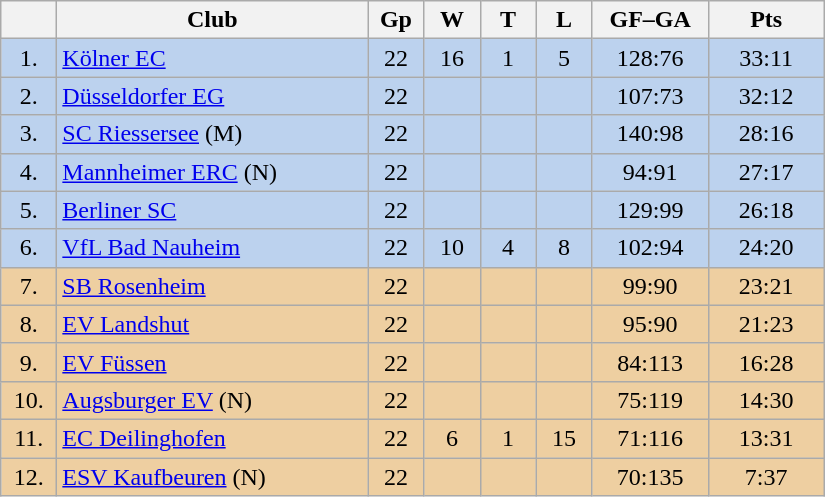<table class="wikitable">
<tr>
<th width="30"></th>
<th width="200">Club</th>
<th width="30">Gp</th>
<th width="30">W</th>
<th width="30">T</th>
<th width="30">L</th>
<th width="70">GF–GA</th>
<th width="70">Pts</th>
</tr>
<tr bgcolor="#BCD2EE" align="center">
<td>1.</td>
<td align="left"><a href='#'>Kölner EC</a></td>
<td>22</td>
<td>16</td>
<td>1</td>
<td>5</td>
<td>128:76</td>
<td>33:11</td>
</tr>
<tr bgcolor=#BCD2EE align="center">
<td>2.</td>
<td align="left"><a href='#'>Düsseldorfer EG</a></td>
<td>22</td>
<td></td>
<td></td>
<td></td>
<td>107:73</td>
<td>32:12</td>
</tr>
<tr bgcolor=#BCD2EE align="center">
<td>3.</td>
<td align="left"><a href='#'>SC Riessersee</a> (M)</td>
<td>22</td>
<td></td>
<td></td>
<td></td>
<td>140:98</td>
<td>28:16</td>
</tr>
<tr bgcolor=#BCD2EE align="center">
<td>4.</td>
<td align="left"><a href='#'>Mannheimer ERC</a> (N)</td>
<td>22</td>
<td></td>
<td></td>
<td></td>
<td>94:91</td>
<td>27:17</td>
</tr>
<tr bgcolor=#BCD2EE align="center">
<td>5.</td>
<td align="left"><a href='#'>Berliner SC</a></td>
<td>22</td>
<td></td>
<td></td>
<td></td>
<td>129:99</td>
<td>26:18</td>
</tr>
<tr bgcolor=#BCD2EE align="center">
<td>6.</td>
<td align="left"><a href='#'>VfL Bad Nauheim</a></td>
<td>22</td>
<td>10</td>
<td>4</td>
<td>8</td>
<td>102:94</td>
<td>24:20</td>
</tr>
<tr bgcolor=#EECFA1 align="center">
<td>7.</td>
<td align="left"><a href='#'>SB Rosenheim</a></td>
<td>22</td>
<td></td>
<td></td>
<td></td>
<td>99:90</td>
<td>23:21</td>
</tr>
<tr bgcolor=#EECFA1 align="center">
<td>8.</td>
<td align="left"><a href='#'>EV Landshut</a></td>
<td>22</td>
<td></td>
<td></td>
<td></td>
<td>95:90</td>
<td>21:23</td>
</tr>
<tr bgcolor=#EECFA1 align="center">
<td>9.</td>
<td align="left"><a href='#'>EV Füssen</a></td>
<td>22</td>
<td></td>
<td></td>
<td></td>
<td>84:113</td>
<td>16:28</td>
</tr>
<tr bgcolor=#EECFA1 align="center">
<td>10.</td>
<td align="left"><a href='#'>Augsburger EV</a> (N)</td>
<td>22</td>
<td></td>
<td></td>
<td></td>
<td>75:119</td>
<td>14:30</td>
</tr>
<tr bgcolor=#EECFA1 align="center">
<td>11.</td>
<td align="left"><a href='#'>EC Deilinghofen</a></td>
<td>22</td>
<td>6</td>
<td>1</td>
<td>15</td>
<td>71:116</td>
<td>13:31</td>
</tr>
<tr bgcolor=#EECFA1 align="center">
<td>12.</td>
<td align="left"><a href='#'>ESV Kaufbeuren</a> (N)</td>
<td>22</td>
<td></td>
<td></td>
<td></td>
<td>70:135</td>
<td>7:37</td>
</tr>
</table>
